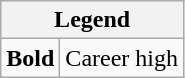<table class="wikitable mw-collapsible mw-collapsed">
<tr>
<th colspan="2">Legend</th>
</tr>
<tr>
<td><strong>Bold</strong></td>
<td>Career high</td>
</tr>
</table>
